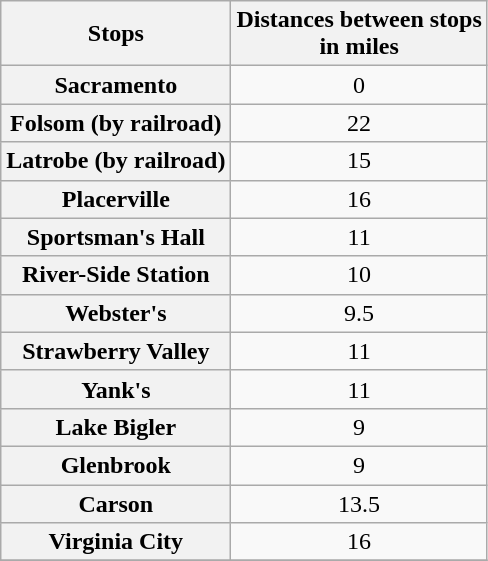<table class="wikitable sortable" style="font-size: 100%; text-align: center;">
<tr>
<th scope="col">Stops</th>
<th scope="col">Distances between stops<br>in miles</th>
</tr>
<tr>
<th scope="row">Sacramento</th>
<td>0</td>
</tr>
<tr>
<th scope="row">Folsom (by railroad)</th>
<td>22</td>
</tr>
<tr>
<th scope="row">Latrobe (by railroad)</th>
<td>15</td>
</tr>
<tr>
<th scope="row">Placerville</th>
<td>16</td>
</tr>
<tr>
<th scope="row">Sportsman's Hall</th>
<td>11</td>
</tr>
<tr>
<th scope="row">River-Side Station</th>
<td>10</td>
</tr>
<tr>
<th scope="row">Webster's</th>
<td>9.5</td>
</tr>
<tr>
<th scope="row">Strawberry Valley</th>
<td>11</td>
</tr>
<tr>
<th scope="row">Yank's</th>
<td>11</td>
</tr>
<tr>
<th scope="row">Lake Bigler</th>
<td>9</td>
</tr>
<tr>
<th scope="row">Glenbrook</th>
<td>9</td>
</tr>
<tr>
<th scope="row">Carson</th>
<td>13.5</td>
</tr>
<tr>
<th scope="row">Virginia City</th>
<td>16</td>
</tr>
<tr>
</tr>
</table>
